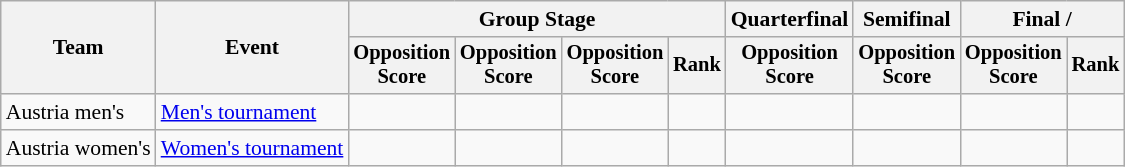<table class="wikitable" style="font-size:90%">
<tr>
<th rowspan=2>Team</th>
<th rowspan=2>Event</th>
<th colspan=4>Group Stage</th>
<th>Quarterfinal</th>
<th>Semifinal</th>
<th colspan=2>Final / </th>
</tr>
<tr style="font-size:95%">
<th>Opposition<br>Score</th>
<th>Opposition<br>Score</th>
<th>Opposition<br>Score</th>
<th>Rank</th>
<th>Opposition<br>Score</th>
<th>Opposition<br>Score</th>
<th>Opposition<br>Score</th>
<th>Rank</th>
</tr>
<tr align=center>
<td align=left>Austria men's</td>
<td align=left><a href='#'>Men's tournament</a></td>
<td></td>
<td></td>
<td></td>
<td></td>
<td></td>
<td></td>
<td></td>
<td></td>
</tr>
<tr align=center>
<td align=left>Austria women's</td>
<td align=left><a href='#'>Women's tournament</a></td>
<td></td>
<td></td>
<td></td>
<td></td>
<td></td>
<td></td>
<td></td>
<td></td>
</tr>
</table>
